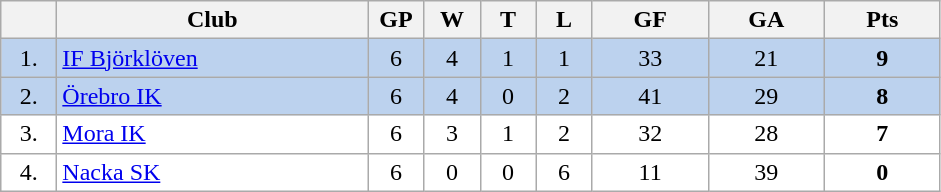<table class="wikitable">
<tr>
<th width="30"></th>
<th width="200">Club</th>
<th width="30">GP</th>
<th width="30">W</th>
<th width="30">T</th>
<th width="30">L</th>
<th width="70">GF</th>
<th width="70">GA</th>
<th width="70">Pts</th>
</tr>
<tr bgcolor="#BCD2EE" align="center">
<td>1.</td>
<td align="left"><a href='#'>IF Björklöven</a></td>
<td>6</td>
<td>4</td>
<td>1</td>
<td>1</td>
<td>33</td>
<td>21</td>
<td><strong>9</strong></td>
</tr>
<tr bgcolor="#BCD2EE" align="center">
<td>2.</td>
<td align="left"><a href='#'>Örebro IK</a></td>
<td>6</td>
<td>4</td>
<td>0</td>
<td>2</td>
<td>41</td>
<td>29</td>
<td><strong>8</strong></td>
</tr>
<tr bgcolor="#FFFFFF" align="center">
<td>3.</td>
<td align="left"><a href='#'>Mora IK</a></td>
<td>6</td>
<td>3</td>
<td>1</td>
<td>2</td>
<td>32</td>
<td>28</td>
<td><strong>7</strong></td>
</tr>
<tr bgcolor="#FFFFFF" align="center">
<td>4.</td>
<td align="left"><a href='#'>Nacka SK</a></td>
<td>6</td>
<td>0</td>
<td>0</td>
<td>6</td>
<td>11</td>
<td>39</td>
<td><strong>0</strong></td>
</tr>
</table>
